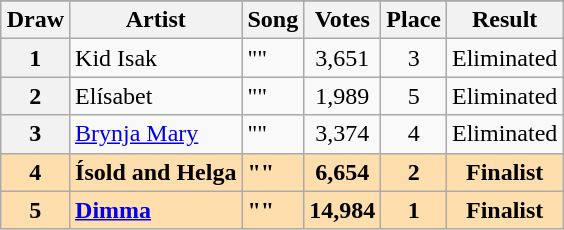<table class="sortable wikitable plainrowheaders" style="margin: 1em auto 1em auto; text-align:center">
<tr>
</tr>
<tr>
<th scope="col">Draw</th>
<th scope="col">Artist</th>
<th scope="col">Song</th>
<th scope="col">Votes</th>
<th scope="col">Place</th>
<th scope="col">Result</th>
</tr>
<tr>
<th scope="row" style="text-align:center;">1</th>
<td align="left">Kid Isak</td>
<td align="left">""</td>
<td>3,651</td>
<td>3</td>
<td>Eliminated</td>
</tr>
<tr>
<th scope="row" style="text-align:center;">2</th>
<td align="left">Elísabet</td>
<td align="left">""</td>
<td>1,989</td>
<td>5</td>
<td>Eliminated</td>
</tr>
<tr>
<th scope="row" style="text-align:center;">3</th>
<td align="left"><a href='#'>Brynja Mary</a></td>
<td align="left">""</td>
<td>3,374</td>
<td>4</td>
<td>Eliminated</td>
</tr>
<tr style="font-weight:bold; background:navajowhite;">
<th scope="row" style="text-align:center; font-weight:bold; background:navajowhite;">4</th>
<td align="left">Ísold and Helga</td>
<td align="left">""</td>
<td>6,654</td>
<td>2</td>
<td>Finalist</td>
</tr>
<tr style="font-weight:bold; background:navajowhite;">
<th scope="row" style="text-align:center; font-weight:bold; background:navajowhite;">5</th>
<td align="left"><a href='#'>Dimma</a></td>
<td align="left">""</td>
<td>14,984</td>
<td>1</td>
<td>Finalist</td>
</tr>
</table>
